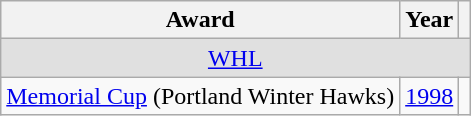<table class="wikitable">
<tr>
<th>Award</th>
<th>Year</th>
<th></th>
</tr>
<tr ALIGN="center" bgcolor="#e0e0e0">
<td colspan="3"><a href='#'>WHL</a></td>
</tr>
<tr>
<td><a href='#'>Memorial Cup</a> (Portland Winter Hawks)</td>
<td><a href='#'>1998</a></td>
<td></td>
</tr>
</table>
